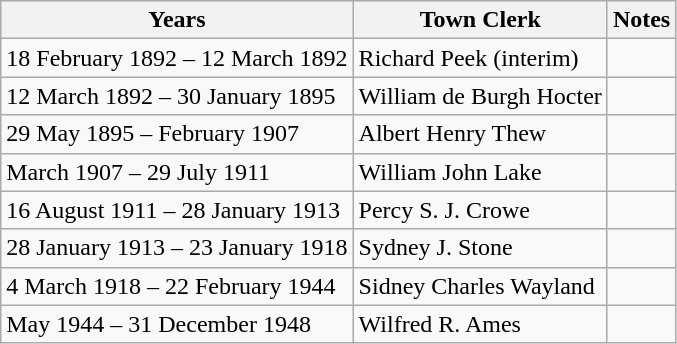<table class="wikitable">
<tr>
<th>Years</th>
<th>Town Clerk</th>
<th>Notes</th>
</tr>
<tr>
<td>18 February 1892 – 12 March 1892</td>
<td>Richard Peek (interim)</td>
<td></td>
</tr>
<tr>
<td>12 March 1892 – 30 January 1895</td>
<td>William de Burgh Hocter</td>
<td></td>
</tr>
<tr>
<td>29 May 1895 – February 1907</td>
<td>Albert Henry Thew</td>
<td></td>
</tr>
<tr>
<td>March 1907 – 29 July 1911</td>
<td>William John Lake</td>
<td></td>
</tr>
<tr>
<td>16 August 1911 – 28 January 1913</td>
<td>Percy S. J. Crowe</td>
<td></td>
</tr>
<tr>
<td>28 January 1913 – 23 January 1918</td>
<td>Sydney J. Stone</td>
<td></td>
</tr>
<tr>
<td>4 March 1918 – 22 February 1944</td>
<td>Sidney Charles Wayland</td>
<td></td>
</tr>
<tr>
<td>May 1944 – 31 December 1948</td>
<td>Wilfred R. Ames</td>
<td></td>
</tr>
</table>
